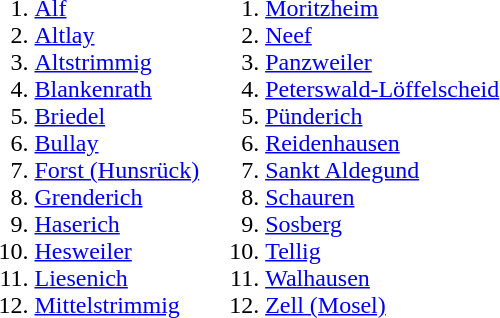<table>
<tr>
<td valign=top><br><ol><li><a href='#'>Alf</a></li><li><a href='#'>Altlay</a></li><li><a href='#'>Altstrimmig</a></li><li><a href='#'>Blankenrath</a></li><li><a href='#'>Briedel</a></li><li><a href='#'>Bullay</a></li><li><a href='#'>Forst (Hunsrück)</a></li><li><a href='#'>Grenderich</a></li><li><a href='#'>Haserich</a></li><li><a href='#'>Hesweiler</a></li><li><a href='#'>Liesenich</a></li><li><a href='#'>Mittelstrimmig</a></li></ol></td>
<td valign=top><br><ol>
<li> <a href='#'>Moritzheim</a> 
<li> <a href='#'>Neef</a> 
<li> <a href='#'>Panzweiler</a>
<li> <a href='#'>Peterswald-Löffelscheid</a> 
<li> <a href='#'>Pünderich</a> 
<li> <a href='#'>Reidenhausen</a> 
<li> <a href='#'>Sankt Aldegund</a> 
<li> <a href='#'>Schauren</a> 
<li> <a href='#'>Sosberg</a> 
<li> <a href='#'>Tellig</a> 
<li> <a href='#'>Walhausen</a> 
<li> <a href='#'>Zell (Mosel)</a>
</ol></td>
</tr>
</table>
